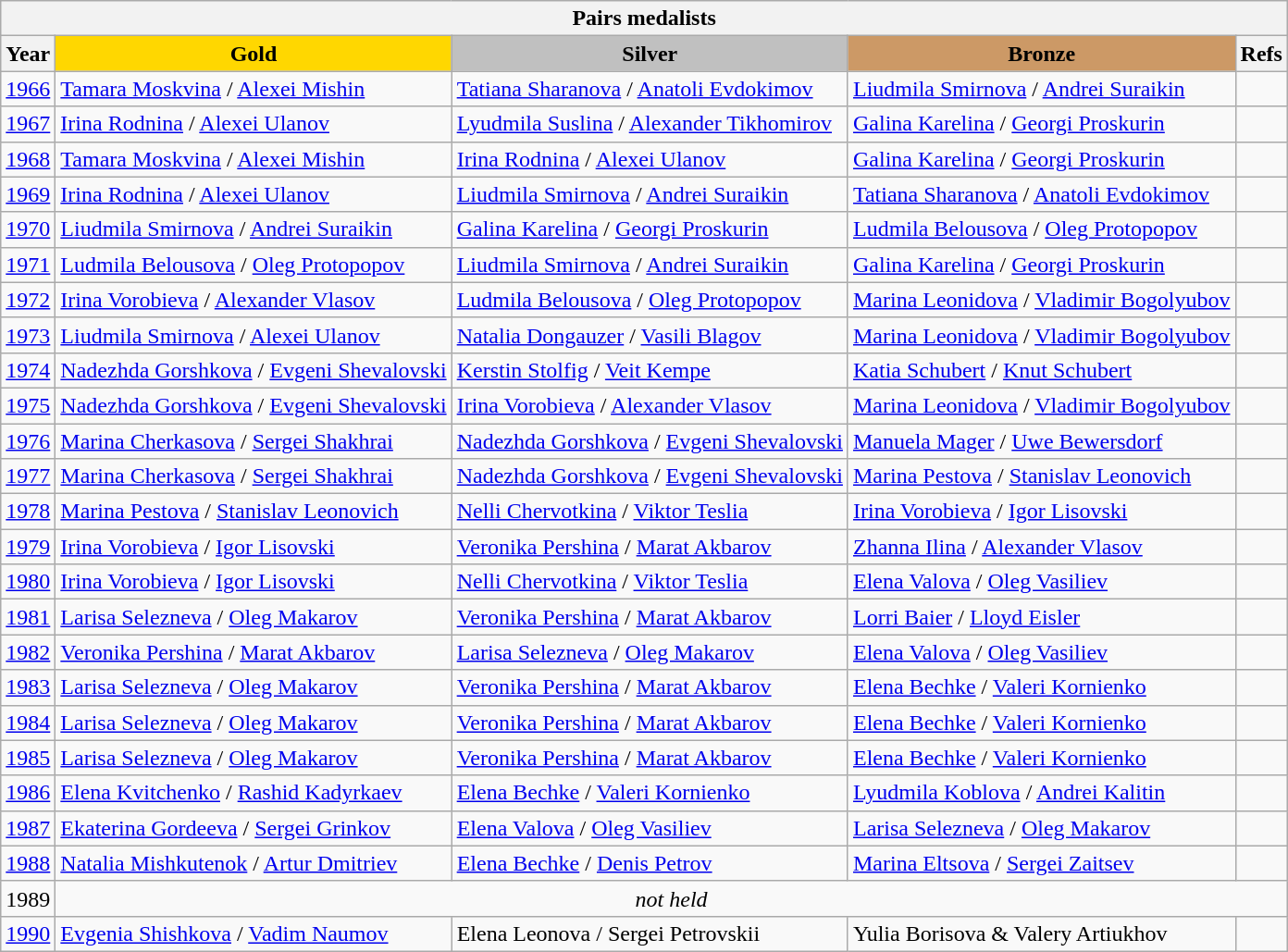<table class="wikitable">
<tr>
<th colspan=5 align="center">Pairs medalists</th>
</tr>
<tr>
<th>Year</th>
<td align="center" bgcolor="gold"><strong>Gold</strong></td>
<td align="center" bgcolor="silver"><strong>Silver</strong></td>
<td align="center" bgcolor="cc9966"><strong>Bronze</strong></td>
<th>Refs</th>
</tr>
<tr>
<td><a href='#'>1966</a></td>
<td> <a href='#'>Tamara Moskvina</a> / <a href='#'>Alexei Mishin</a></td>
<td> <a href='#'>Tatiana Sharanova</a> / <a href='#'>Anatoli Evdokimov</a></td>
<td> <a href='#'>Liudmila Smirnova</a> / <a href='#'>Andrei Suraikin</a></td>
<td></td>
</tr>
<tr>
<td><a href='#'>1967</a></td>
<td> <a href='#'>Irina Rodnina</a> / <a href='#'>Alexei Ulanov</a></td>
<td> <a href='#'>Lyudmila Suslina</a> / <a href='#'>Alexander Tikhomirov</a></td>
<td> <a href='#'>Galina Karelina</a> / <a href='#'>Georgi Proskurin</a></td>
<td></td>
</tr>
<tr>
<td><a href='#'>1968</a></td>
<td> <a href='#'>Tamara Moskvina</a> / <a href='#'>Alexei Mishin</a></td>
<td> <a href='#'>Irina Rodnina</a> / <a href='#'>Alexei Ulanov</a></td>
<td> <a href='#'>Galina Karelina</a> / <a href='#'>Georgi Proskurin</a></td>
<td></td>
</tr>
<tr>
<td><a href='#'>1969</a></td>
<td> <a href='#'>Irina Rodnina</a> / <a href='#'>Alexei Ulanov</a></td>
<td> <a href='#'>Liudmila Smirnova</a> / <a href='#'>Andrei Suraikin</a></td>
<td> <a href='#'>Tatiana Sharanova</a> / <a href='#'>Anatoli Evdokimov</a></td>
<td></td>
</tr>
<tr>
<td><a href='#'>1970</a></td>
<td> <a href='#'>Liudmila Smirnova</a> / <a href='#'>Andrei Suraikin</a></td>
<td> <a href='#'>Galina Karelina</a> / <a href='#'>Georgi Proskurin</a></td>
<td> <a href='#'>Ludmila Belousova</a> / <a href='#'>Oleg Protopopov</a></td>
<td></td>
</tr>
<tr>
<td><a href='#'>1971</a></td>
<td> <a href='#'>Ludmila Belousova</a> / <a href='#'>Oleg Protopopov</a></td>
<td> <a href='#'>Liudmila Smirnova</a> / <a href='#'>Andrei Suraikin</a></td>
<td> <a href='#'>Galina Karelina</a> / <a href='#'>Georgi Proskurin</a></td>
<td></td>
</tr>
<tr>
<td><a href='#'>1972</a></td>
<td> <a href='#'>Irina Vorobieva</a> / <a href='#'>Alexander Vlasov</a></td>
<td> <a href='#'>Ludmila Belousova</a> / <a href='#'>Oleg Protopopov</a></td>
<td> <a href='#'>Marina Leonidova</a> / <a href='#'>Vladimir Bogolyubov</a></td>
<td></td>
</tr>
<tr>
<td><a href='#'>1973</a></td>
<td> <a href='#'>Liudmila Smirnova</a> / <a href='#'>Alexei Ulanov</a></td>
<td> <a href='#'>Natalia Dongauzer</a> / <a href='#'>Vasili Blagov</a></td>
<td> <a href='#'>Marina Leonidova</a> / <a href='#'>Vladimir Bogolyubov</a></td>
<td></td>
</tr>
<tr>
<td><a href='#'>1974</a></td>
<td> <a href='#'>Nadezhda Gorshkova</a> / <a href='#'>Evgeni Shevalovski</a></td>
<td> <a href='#'>Kerstin Stolfig</a> / <a href='#'>Veit Kempe</a></td>
<td> <a href='#'>Katia Schubert</a> / <a href='#'>Knut Schubert</a></td>
<td></td>
</tr>
<tr>
<td><a href='#'>1975</a></td>
<td> <a href='#'>Nadezhda Gorshkova</a> / <a href='#'>Evgeni Shevalovski</a></td>
<td> <a href='#'>Irina Vorobieva</a> / <a href='#'>Alexander Vlasov</a></td>
<td> <a href='#'>Marina Leonidova</a> / <a href='#'>Vladimir Bogolyubov</a></td>
<td></td>
</tr>
<tr>
<td><a href='#'>1976</a></td>
<td> <a href='#'>Marina Cherkasova</a> / <a href='#'>Sergei Shakhrai</a></td>
<td> <a href='#'>Nadezhda Gorshkova</a> / <a href='#'>Evgeni Shevalovski</a></td>
<td> <a href='#'>Manuela Mager</a> / <a href='#'>Uwe Bewersdorf</a></td>
<td></td>
</tr>
<tr>
<td><a href='#'>1977</a></td>
<td> <a href='#'>Marina Cherkasova</a> / <a href='#'>Sergei Shakhrai</a></td>
<td> <a href='#'>Nadezhda Gorshkova</a> / <a href='#'>Evgeni Shevalovski</a></td>
<td> <a href='#'>Marina Pestova</a> / <a href='#'>Stanislav Leonovich</a></td>
<td></td>
</tr>
<tr>
<td><a href='#'>1978</a></td>
<td> <a href='#'>Marina Pestova</a> / <a href='#'>Stanislav Leonovich</a></td>
<td> <a href='#'>Nelli Chervotkina</a> / <a href='#'>Viktor Teslia</a></td>
<td> <a href='#'>Irina Vorobieva</a> / <a href='#'>Igor Lisovski</a></td>
<td></td>
</tr>
<tr>
<td><a href='#'>1979</a></td>
<td> <a href='#'>Irina Vorobieva</a> / <a href='#'>Igor Lisovski</a></td>
<td> <a href='#'>Veronika Pershina</a> / <a href='#'>Marat Akbarov</a></td>
<td> <a href='#'>Zhanna Ilina</a> / <a href='#'>Alexander Vlasov</a></td>
<td></td>
</tr>
<tr>
<td><a href='#'>1980</a></td>
<td> <a href='#'>Irina Vorobieva</a> / <a href='#'>Igor Lisovski</a></td>
<td> <a href='#'>Nelli Chervotkina</a> / <a href='#'>Viktor Teslia</a></td>
<td> <a href='#'>Elena Valova</a> / <a href='#'>Oleg Vasiliev</a></td>
<td></td>
</tr>
<tr>
<td><a href='#'>1981</a></td>
<td> <a href='#'>Larisa Selezneva</a> / <a href='#'>Oleg Makarov</a></td>
<td> <a href='#'>Veronika Pershina</a> / <a href='#'>Marat Akbarov</a></td>
<td> <a href='#'>Lorri Baier</a> / <a href='#'>Lloyd Eisler</a></td>
<td></td>
</tr>
<tr>
<td><a href='#'>1982</a></td>
<td> <a href='#'>Veronika Pershina</a> / <a href='#'>Marat Akbarov</a></td>
<td> <a href='#'>Larisa Selezneva</a> / <a href='#'>Oleg Makarov</a></td>
<td> <a href='#'>Elena Valova</a> / <a href='#'>Oleg Vasiliev</a></td>
<td></td>
</tr>
<tr>
<td><a href='#'>1983</a></td>
<td> <a href='#'>Larisa Selezneva</a> / <a href='#'>Oleg Makarov</a></td>
<td> <a href='#'>Veronika Pershina</a> / <a href='#'>Marat Akbarov</a></td>
<td> <a href='#'>Elena Bechke</a> / <a href='#'>Valeri Kornienko</a></td>
<td></td>
</tr>
<tr>
<td><a href='#'>1984</a></td>
<td> <a href='#'>Larisa Selezneva</a> / <a href='#'>Oleg Makarov</a></td>
<td> <a href='#'>Veronika Pershina</a> / <a href='#'>Marat Akbarov</a></td>
<td> <a href='#'>Elena Bechke</a> / <a href='#'>Valeri Kornienko</a></td>
<td></td>
</tr>
<tr>
<td><a href='#'>1985</a></td>
<td> <a href='#'>Larisa Selezneva</a> / <a href='#'>Oleg Makarov</a></td>
<td> <a href='#'>Veronika Pershina</a> / <a href='#'>Marat Akbarov</a></td>
<td> <a href='#'>Elena Bechke</a> / <a href='#'>Valeri Kornienko</a></td>
<td></td>
</tr>
<tr>
<td><a href='#'>1986</a></td>
<td> <a href='#'>Elena Kvitchenko</a> / <a href='#'>Rashid Kadyrkaev</a></td>
<td> <a href='#'>Elena Bechke</a> / <a href='#'>Valeri Kornienko</a></td>
<td> <a href='#'>Lyudmila Koblova</a> / <a href='#'>Andrei Kalitin</a></td>
<td></td>
</tr>
<tr>
<td><a href='#'>1987</a></td>
<td> <a href='#'>Ekaterina Gordeeva</a> / <a href='#'>Sergei Grinkov</a></td>
<td> <a href='#'>Elena Valova</a> / <a href='#'>Oleg Vasiliev</a></td>
<td> <a href='#'>Larisa Selezneva</a> / <a href='#'>Oleg Makarov</a></td>
<td></td>
</tr>
<tr>
<td><a href='#'>1988</a></td>
<td> <a href='#'>Natalia Mishkutenok</a> / <a href='#'>Artur Dmitriev</a></td>
<td> <a href='#'>Elena Bechke</a> / <a href='#'>Denis Petrov</a></td>
<td> <a href='#'>Marina Eltsova</a> / <a href='#'>Sergei Zaitsev</a></td>
<td></td>
</tr>
<tr>
<td>1989</td>
<td colspan="4" align="center"><em>not held</em></td>
</tr>
<tr>
<td><a href='#'>1990</a></td>
<td> <a href='#'>Evgenia Shishkova</a> / <a href='#'>Vadim Naumov</a></td>
<td> Elena Leonova / Sergei Petrovskii</td>
<td> Yulia Borisova & Valery Artiukhov</td>
<td></td>
</tr>
</table>
